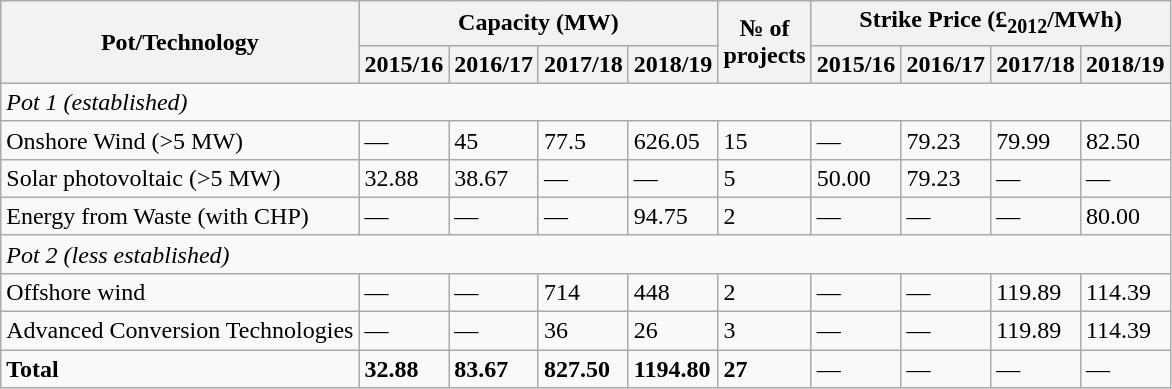<table class="wikitable col1left">
<tr>
<th rowspan="2">Pot/Technology</th>
<th colspan="4">Capacity (MW)</th>
<th rowspan="2">№ of<br>projects</th>
<th colspan="4">Strike Price (£<sub>2012</sub>/MWh)</th>
</tr>
<tr>
<th>2015/16</th>
<th>2016/17</th>
<th>2017/18</th>
<th>2018/19</th>
<th>2015/16</th>
<th>2016/17</th>
<th>2017/18</th>
<th>2018/19</th>
</tr>
<tr>
<td colspan="10"><em>Pot 1 (established)</em></td>
</tr>
<tr>
<td>Onshore Wind (>5 MW)</td>
<td>—</td>
<td>45</td>
<td>77.5</td>
<td>626.05</td>
<td>15</td>
<td>—</td>
<td>79.23</td>
<td>79.99</td>
<td>82.50</td>
</tr>
<tr>
<td>Solar photovoltaic (>5 MW)</td>
<td>32.88</td>
<td>38.67</td>
<td>—</td>
<td>—</td>
<td>5</td>
<td>50.00</td>
<td>79.23</td>
<td>—</td>
<td>—</td>
</tr>
<tr>
<td>Energy from Waste (with CHP)</td>
<td>—</td>
<td>—</td>
<td>—</td>
<td>94.75</td>
<td>2</td>
<td>—</td>
<td>—</td>
<td>—</td>
<td>80.00</td>
</tr>
<tr>
<td colspan="10"><em>Pot 2 (less established)</em></td>
</tr>
<tr>
<td>Offshore wind</td>
<td>—</td>
<td>—</td>
<td>714</td>
<td>448</td>
<td>2</td>
<td>—</td>
<td>—</td>
<td>119.89</td>
<td>114.39</td>
</tr>
<tr>
<td>Advanced Conversion Technologies</td>
<td>—</td>
<td>—</td>
<td>36</td>
<td>26</td>
<td>3</td>
<td>—</td>
<td>—</td>
<td>119.89</td>
<td>114.39</td>
</tr>
<tr>
<td><strong>Total</strong></td>
<td><strong>32.88</strong></td>
<td><strong>83.67</strong></td>
<td><strong>827.50</strong></td>
<td><strong>1194.80</strong></td>
<td><strong>27</strong></td>
<td>—</td>
<td>—</td>
<td>—</td>
<td>—</td>
</tr>
</table>
